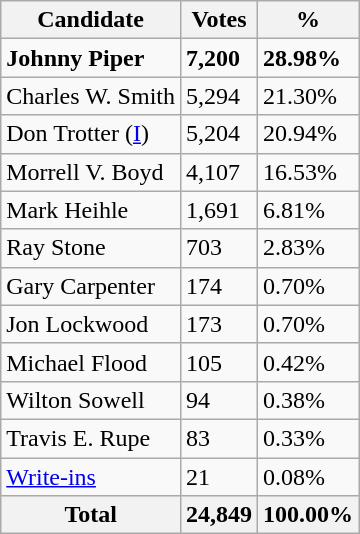<table class="wikitable">
<tr>
<th>Candidate</th>
<th>Votes</th>
<th>%</th>
</tr>
<tr>
<td><strong>Johnny Piper</strong></td>
<td><strong>7,200</strong></td>
<td><strong>28.98%</strong></td>
</tr>
<tr>
<td>Charles W. Smith</td>
<td>5,294</td>
<td>21.30%</td>
</tr>
<tr>
<td>Don Trotter (<a href='#'>I</a>)</td>
<td>5,204</td>
<td>20.94%</td>
</tr>
<tr>
<td>Morrell V. Boyd</td>
<td>4,107</td>
<td>16.53%</td>
</tr>
<tr>
<td>Mark Heihle</td>
<td>1,691</td>
<td>6.81%</td>
</tr>
<tr>
<td>Ray Stone</td>
<td>703</td>
<td>2.83%</td>
</tr>
<tr>
<td>Gary Carpenter</td>
<td>174</td>
<td>0.70%</td>
</tr>
<tr>
<td>Jon Lockwood</td>
<td>173</td>
<td>0.70%</td>
</tr>
<tr>
<td>Michael Flood</td>
<td>105</td>
<td>0.42%</td>
</tr>
<tr>
<td>Wilton Sowell</td>
<td>94</td>
<td>0.38%</td>
</tr>
<tr>
<td>Travis E. Rupe</td>
<td>83</td>
<td>0.33%</td>
</tr>
<tr>
<td><a href='#'>Write-ins</a></td>
<td>21</td>
<td>0.08%</td>
</tr>
<tr>
<th>Total</th>
<th><strong>24,849</strong></th>
<th>100.00%</th>
</tr>
</table>
